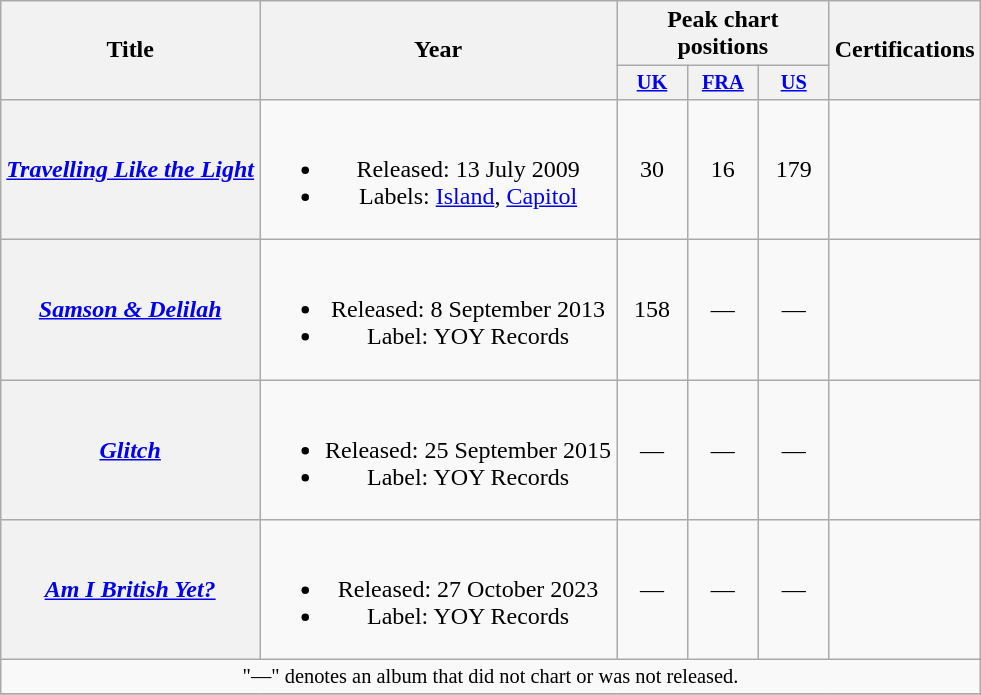<table class="wikitable plainrowheaders" style="text-align:center;">
<tr>
<th scope="col" rowspan="2">Title</th>
<th scope="col" rowspan="2">Year</th>
<th scope="col" colspan="3">Peak chart positions</th>
<th scope="col" rowspan="2">Certifications</th>
</tr>
<tr>
<th scope="col" style="width:3em;font-size:85%;"><a href='#'>UK</a><br></th>
<th scope="col" style="width:3em;font-size:85%;"><a href='#'>FRA</a><br></th>
<th scope="col" style="width:3em;font-size:85%;"><a href='#'>US</a><br></th>
</tr>
<tr>
<th scope="row"><em><a href='#'>Travelling Like the Light</a></em></th>
<td><br><ul><li>Released: 13 July 2009</li><li>Labels: <a href='#'>Island</a>, <a href='#'>Capitol</a></li></ul></td>
<td>30</td>
<td>16</td>
<td>179</td>
<td></td>
</tr>
<tr>
<th scope="row"><em><a href='#'>Samson & Delilah</a></em></th>
<td><br><ul><li>Released: 8 September 2013</li><li>Label: YOY Records</li></ul></td>
<td>158</td>
<td>—</td>
<td>—</td>
<td></td>
</tr>
<tr>
<th scope="row"><em><a href='#'>Glitch</a></em></th>
<td><br><ul><li>Released: 25 September 2015</li><li>Label: YOY Records</li></ul></td>
<td>—</td>
<td>—</td>
<td>—</td>
<td></td>
</tr>
<tr>
<th scope="row"><em><a href='#'>Am I British Yet?</a></em></th>
<td><br><ul><li>Released: 27 October 2023</li><li>Label: YOY Records</li></ul></td>
<td>—</td>
<td>—</td>
<td>—</td>
<td></td>
</tr>
<tr>
<td colspan="18" style="font-size:85%">"—" denotes an album that did not chart or was not released.</td>
</tr>
<tr>
</tr>
</table>
